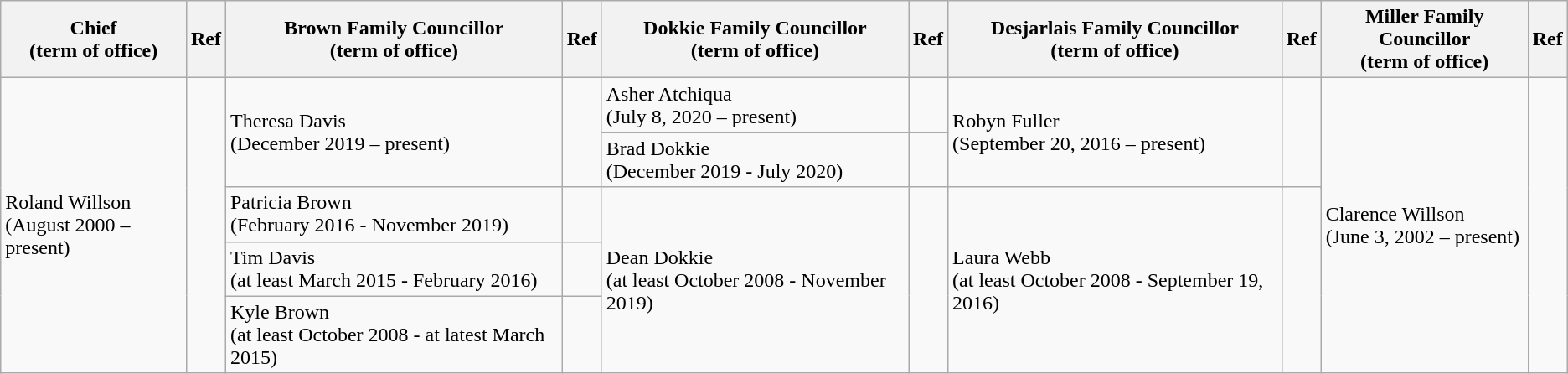<table class="wikitable">
<tr>
<th>Chief<br>(term of office)</th>
<th>Ref</th>
<th>Brown Family Councillor<br>(term of office)</th>
<th>Ref</th>
<th>Dokkie Family Councillor<br>(term of office)</th>
<th>Ref</th>
<th>Desjarlais Family Councillor<br>(term of office)</th>
<th>Ref</th>
<th>Miller Family Councillor<br>(term of office)</th>
<th>Ref</th>
</tr>
<tr>
<td rowspan="6">Roland Willson<br>(August 2000 – present)</td>
<td rowspan="6"></td>
<td rowspan="2">Theresa Davis<br>(December 2019 – present)</td>
<td rowspan="2"></td>
<td>Asher Atchiqua<br>(July 8, 2020 – present)</td>
<td></td>
<td rowspan="3">Robyn Fuller<br>(September 20, 2016 – present)</td>
<td rowspan="3"></td>
<td rowspan="6">Clarence Willson<br>(June 3, 2002 – present)</td>
<td rowspan="6"></td>
</tr>
<tr>
<td>Brad Dokkie<br>(December 2019 - July 2020)</td>
<td></td>
</tr>
<tr>
<td rowspan="2">Patricia Brown<br>(February 2016 - November 2019)</td>
<td rowspan="2"></td>
<td rowspan="4">Dean Dokkie<br>(at least October 2008 - November 2019)</td>
<td rowspan="4"></td>
</tr>
<tr>
<td rowspan="3">Laura Webb<br>(at least October 2008 - September 19, 2016)</td>
<td rowspan="3"></td>
</tr>
<tr>
<td>Tim Davis<br>(at least March 2015 - February 2016)</td>
<td></td>
</tr>
<tr>
<td>Kyle Brown<br>(at least October 2008 - at latest March 2015)</td>
<td></td>
</tr>
</table>
